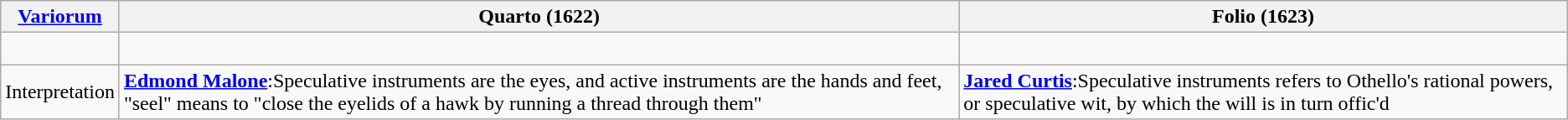<table class="wikitable">
<tr>
<th><a href='#'>Variorum</a></th>
<th>Quarto (1622)</th>
<th>Folio (1623)</th>
</tr>
<tr>
<td><br></td>
<td><br></td>
<td><br></td>
</tr>
<tr>
<td>Interpretation</td>
<td><strong><a href='#'>Edmond Malone</a></strong>:Speculative instruments are the eyes, and active instruments are the hands and feet, "seel" means to "close the eyelids of a hawk by running a thread through them"</td>
<td><strong><a href='#'>Jared Curtis</a></strong>:Speculative instruments refers to Othello's rational powers, or speculative wit, by which the will is in turn offic'd</td>
</tr>
</table>
